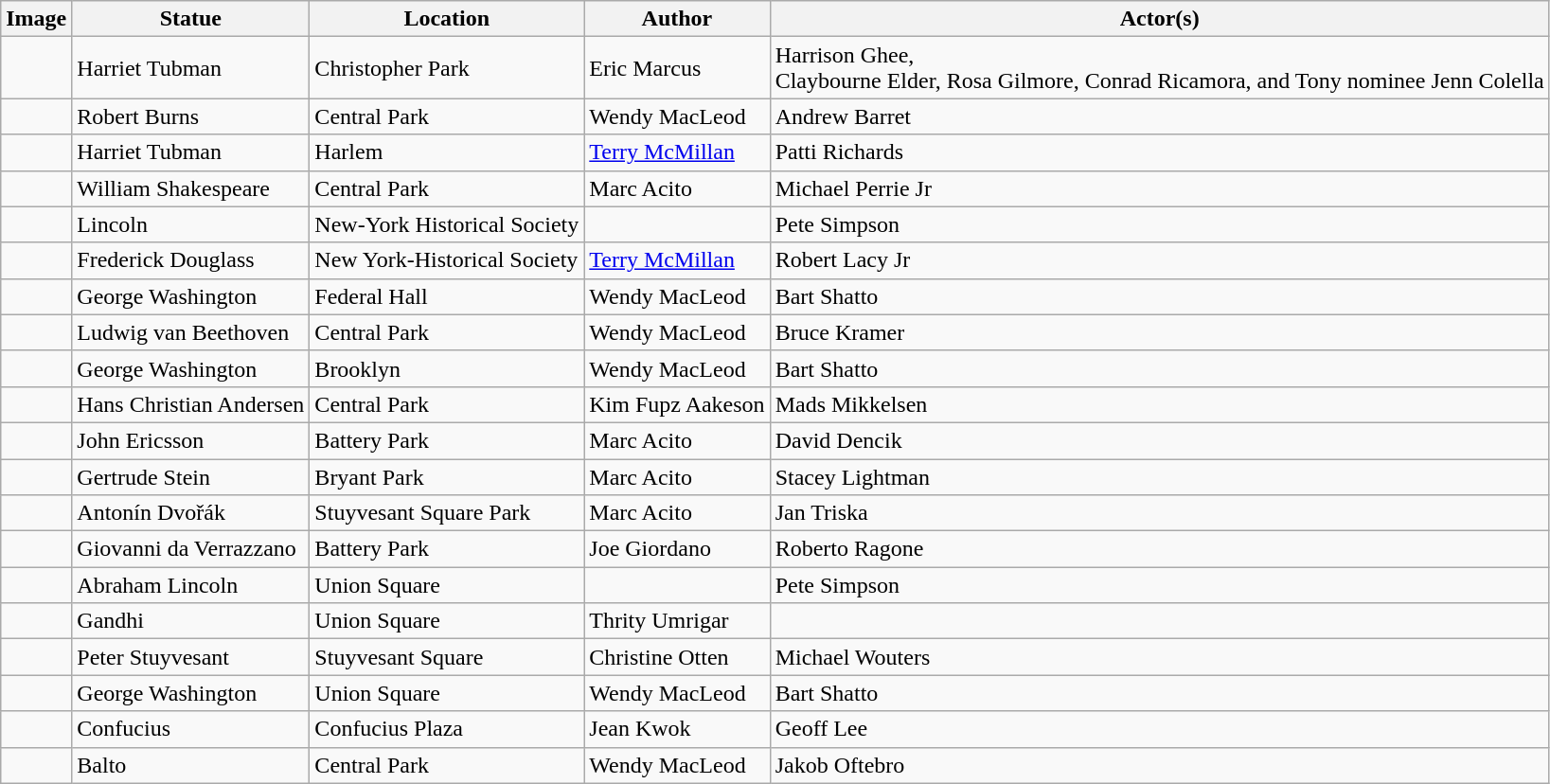<table class="wikitable">
<tr>
<th>Image</th>
<th>Statue</th>
<th>Location</th>
<th>Author</th>
<th>Actor(s)</th>
</tr>
<tr>
<td></td>
<td>Harriet Tubman</td>
<td>Christopher Park</td>
<td>Eric Marcus</td>
<td>Harrison Ghee,<br>Claybourne Elder, 
Rosa Gilmore, 
Conrad Ricamora, and Tony nominee Jenn Colella</td>
</tr>
<tr>
<td></td>
<td>Robert Burns</td>
<td>Central Park</td>
<td>Wendy MacLeod</td>
<td>Andrew Barret</td>
</tr>
<tr>
<td></td>
<td>Harriet Tubman</td>
<td>Harlem</td>
<td><a href='#'>Terry McMillan</a></td>
<td>Patti Richards</td>
</tr>
<tr>
<td></td>
<td>William Shakespeare</td>
<td>Central Park</td>
<td>Marc Acito</td>
<td>Michael Perrie Jr</td>
</tr>
<tr>
<td></td>
<td>Lincoln</td>
<td>New-York Historical Society</td>
<td></td>
<td>Pete Simpson</td>
</tr>
<tr>
<td></td>
<td>Frederick Douglass</td>
<td>New York-Historical Society</td>
<td><a href='#'>Terry McMillan</a></td>
<td>Robert Lacy Jr</td>
</tr>
<tr>
<td></td>
<td>George Washington</td>
<td>Federal Hall</td>
<td>Wendy MacLeod</td>
<td>Bart Shatto</td>
</tr>
<tr>
<td></td>
<td>Ludwig van Beethoven</td>
<td>Central Park</td>
<td>Wendy MacLeod</td>
<td>Bruce Kramer</td>
</tr>
<tr>
<td></td>
<td>George Washington</td>
<td>Brooklyn</td>
<td>Wendy MacLeod</td>
<td>Bart Shatto</td>
</tr>
<tr>
<td></td>
<td>Hans Christian Andersen</td>
<td>Central Park</td>
<td>Kim Fupz Aakeson</td>
<td>Mads Mikkelsen</td>
</tr>
<tr>
<td></td>
<td>John Ericsson</td>
<td>Battery Park</td>
<td>Marc Acito</td>
<td>David Dencik</td>
</tr>
<tr>
<td></td>
<td>Gertrude Stein</td>
<td>Bryant Park</td>
<td>Marc Acito</td>
<td>Stacey Lightman</td>
</tr>
<tr>
<td></td>
<td>Antonín Dvořák</td>
<td>Stuyvesant Square Park</td>
<td>Marc Acito</td>
<td>Jan Triska</td>
</tr>
<tr>
<td></td>
<td>Giovanni da Verrazzano</td>
<td>Battery Park</td>
<td>Joe Giordano</td>
<td>Roberto Ragone</td>
</tr>
<tr>
<td></td>
<td>Abraham Lincoln</td>
<td>Union Square</td>
<td></td>
<td>Pete Simpson</td>
</tr>
<tr>
<td></td>
<td>Gandhi</td>
<td>Union Square</td>
<td>Thrity Umrigar</td>
<td></td>
</tr>
<tr>
<td></td>
<td>Peter Stuyvesant</td>
<td>Stuyvesant Square</td>
<td>Christine Otten</td>
<td>Michael Wouters</td>
</tr>
<tr>
<td></td>
<td>George Washington</td>
<td>Union Square</td>
<td>Wendy MacLeod</td>
<td>Bart Shatto</td>
</tr>
<tr>
<td></td>
<td>Confucius</td>
<td>Confucius Plaza</td>
<td>Jean Kwok</td>
<td>Geoff Lee</td>
</tr>
<tr>
<td></td>
<td>Balto</td>
<td>Central Park</td>
<td>Wendy MacLeod</td>
<td>Jakob Oftebro</td>
</tr>
</table>
